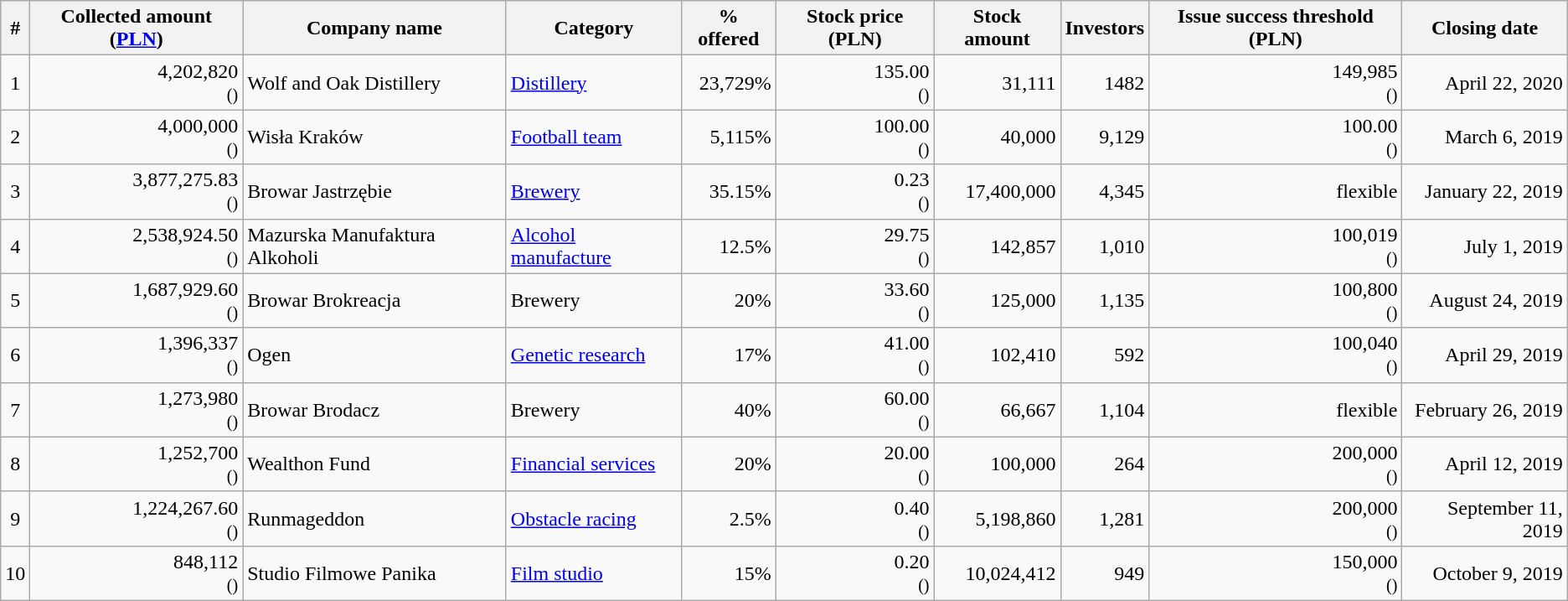<table class="wikitable">
<tr>
<th>#</th>
<th>Collected amount (<a href='#'>PLN</a>)</th>
<th>Company name</th>
<th>Category</th>
<th>% offered</th>
<th>Stock price (PLN)</th>
<th>Stock amount</th>
<th>Investors</th>
<th>Issue success threshold (PLN)</th>
<th>Closing date</th>
</tr>
<tr>
<td style="text-align:center;">1</td>
<td style="text-align:right;">4,202,820<br><small>()</small></td>
<td>Wolf and Oak Distillery</td>
<td><a href='#'>Distillery</a></td>
<td style="text-align:right;">23,729%</td>
<td style="text-align:right;">135.00<br><small>()</small></td>
<td style="text-align:right;">31,111</td>
<td style="text-align:right;">1482</td>
<td style="text-align:right;">149,985<br><small>()</small></td>
<td style="text-align:right;">April 22, 2020</td>
</tr>
<tr>
<td style="text-align:center;">2</td>
<td style="text-align:right;">4,000,000<br><small>()</small></td>
<td>Wisła Kraków</td>
<td><a href='#'>Football team</a></td>
<td style="text-align:right;">5,115%</td>
<td style="text-align:right;">100.00<br><small>()</small></td>
<td style="text-align:right;">40,000</td>
<td style="text-align:right;">9,129</td>
<td style="text-align:right;">100.00<br><small>()</small></td>
<td style="text-align:right;">March 6, 2019</td>
</tr>
<tr>
<td style="text-align:center;">3</td>
<td style="text-align:right;">3,877,275.83<br><small>()</small></td>
<td>Browar Jastrzębie</td>
<td><a href='#'>Brewery</a></td>
<td style="text-align:right;">35.15%</td>
<td style="text-align:right;">0.23<br><small>()</small></td>
<td style="text-align:right;">17,400,000</td>
<td style="text-align:right;">4,345</td>
<td style="text-align:right;">flexible</td>
<td style="text-align:right;">January 22, 2019</td>
</tr>
<tr>
<td style="text-align:center;">4</td>
<td style="text-align:right;">2,538,924.50<br><small>()</small></td>
<td>Mazurska Manufaktura Alkoholi</td>
<td><a href='#'>Alcohol manufacture</a></td>
<td style="text-align:right;">12.5%</td>
<td style="text-align:right;">29.75<br><small>()</small></td>
<td style="text-align:right;">142,857</td>
<td style="text-align:right;">1,010</td>
<td style="text-align:right;">100,019<br><small>()</small></td>
<td style="text-align:right;">July 1, 2019</td>
</tr>
<tr>
<td style="text-align:center;">5</td>
<td style="text-align:right;">1,687,929.60<br><small>()</small></td>
<td>Browar Brokreacja</td>
<td>Brewery</td>
<td style="text-align:right;">20%</td>
<td style="text-align:right;">33.60<br><small>()</small></td>
<td style="text-align:right;">125,000</td>
<td style="text-align:right;">1,135</td>
<td style="text-align:right;">100,800<br><small>()</small></td>
<td style="text-align:right;">August 24, 2019</td>
</tr>
<tr>
<td style="text-align:center;">6</td>
<td style="text-align:right;">1,396,337<br><small>()</small></td>
<td>Ogen</td>
<td><a href='#'>Genetic research</a></td>
<td style="text-align:right;">17%</td>
<td style="text-align:right;">41.00<br><small>()</small></td>
<td style="text-align:right;">102,410</td>
<td style="text-align:right;">592</td>
<td style="text-align:right;">100,040<br><small>()</small></td>
<td style="text-align:right;">April 29, 2019</td>
</tr>
<tr>
<td style="text-align:center;">7</td>
<td style="text-align:right;">1,273,980<br><small>()</small></td>
<td>Browar Brodacz</td>
<td>Brewery</td>
<td style="text-align:right;">40%</td>
<td style="text-align:right;">60.00<br><small>()</small></td>
<td style="text-align:right;">66,667</td>
<td style="text-align:right;">1,104</td>
<td style="text-align:right;">flexible</td>
<td style="text-align:right;">February 26, 2019</td>
</tr>
<tr>
<td style="text-align:center;">8</td>
<td style="text-align:right;">1,252,700<br><small>()</small></td>
<td>Wealthon Fund</td>
<td><a href='#'>Financial services</a></td>
<td style="text-align:right;">20%</td>
<td style="text-align:right;">20.00<br><small>()</small></td>
<td style="text-align:right;">100,000</td>
<td style="text-align:right;">264</td>
<td style="text-align:right;">200,000<br><small>()</small></td>
<td style="text-align:right;">April 12, 2019</td>
</tr>
<tr>
<td style="text-align:center;">9</td>
<td style="text-align:right;">1,224,267.60<br><small>()</small></td>
<td>Runmageddon</td>
<td><a href='#'>Obstacle racing</a></td>
<td style="text-align:right;">2.5%</td>
<td style="text-align:right;">0.40<br><small>()</small></td>
<td style="text-align:right;">5,198,860</td>
<td style="text-align:right;">1,281</td>
<td style="text-align:right;">200,000<br><small>()</small></td>
<td style="text-align:right;">September 11, 2019</td>
</tr>
<tr>
<td style="text-align:center;">10</td>
<td style="text-align:right;">848,112<br><small>()</small></td>
<td>Studio Filmowe Panika</td>
<td><a href='#'>Film studio</a></td>
<td style="text-align:right;">15%</td>
<td style="text-align:right;">0.20<br><small>()</small></td>
<td style="text-align:right;">10,024,412</td>
<td style="text-align:right;">949</td>
<td style="text-align:right;">150,000<br><small>()</small></td>
<td style="text-align:right;">October 9, 2019</td>
</tr>
</table>
